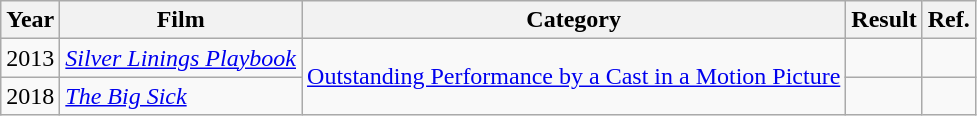<table class="wikitable sortable">
<tr>
<th>Year</th>
<th>Film</th>
<th>Category</th>
<th>Result</th>
<th>Ref.</th>
</tr>
<tr>
<td>2013</td>
<td><em><a href='#'>Silver Linings Playbook</a></em></td>
<td rowspan="2"><a href='#'>Outstanding Performance by a Cast in a Motion Picture</a></td>
<td></td>
<td></td>
</tr>
<tr>
<td>2018</td>
<td><em><a href='#'>The Big Sick</a></em></td>
<td></td>
<td></td>
</tr>
</table>
